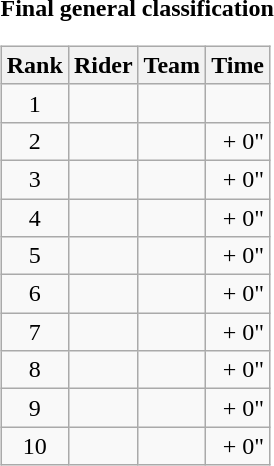<table>
<tr>
<td><strong>Final general classification</strong><br><table class="wikitable">
<tr>
<th scope="col">Rank</th>
<th scope="col">Rider</th>
<th scope="col">Team</th>
<th scope="col">Time</th>
</tr>
<tr>
<td style="text-align:center;">1</td>
<td></td>
<td></td>
<td style="text-align:right;"></td>
</tr>
<tr>
<td style="text-align:center;">2</td>
<td></td>
<td></td>
<td style="text-align:right;">+ 0"</td>
</tr>
<tr>
<td style="text-align:center;">3</td>
<td></td>
<td></td>
<td style="text-align:right;">+ 0"</td>
</tr>
<tr>
<td style="text-align:center;">4</td>
<td></td>
<td></td>
<td style="text-align:right;">+ 0"</td>
</tr>
<tr>
<td style="text-align:center;">5</td>
<td></td>
<td></td>
<td style="text-align:right;">+ 0"</td>
</tr>
<tr>
<td style="text-align:center;">6</td>
<td></td>
<td></td>
<td style="text-align:right;">+ 0"</td>
</tr>
<tr>
<td style="text-align:center;">7</td>
<td></td>
<td></td>
<td style="text-align:right;">+ 0"</td>
</tr>
<tr>
<td style="text-align:center;">8</td>
<td></td>
<td></td>
<td style="text-align:right;">+ 0"</td>
</tr>
<tr>
<td style="text-align:center;">9</td>
<td></td>
<td></td>
<td style="text-align:right;">+ 0"</td>
</tr>
<tr>
<td style="text-align:center;">10</td>
<td></td>
<td></td>
<td style="text-align:right;">+ 0"</td>
</tr>
</table>
</td>
</tr>
</table>
